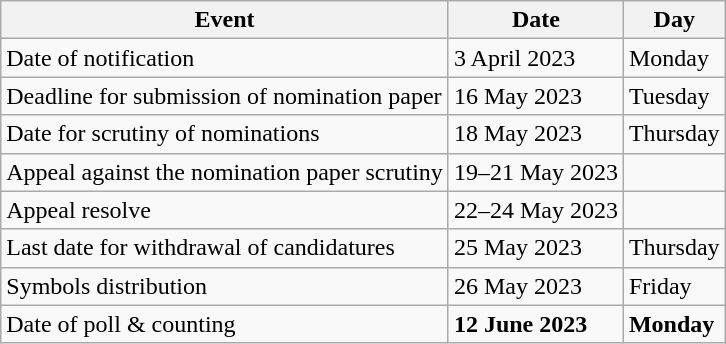<table class="wikitable">
<tr>
<th>Event</th>
<th>Date</th>
<th>Day</th>
</tr>
<tr>
<td>Date of notification</td>
<td>3 April 2023</td>
<td>Monday</td>
</tr>
<tr>
<td>Deadline for submission of nomination paper</td>
<td>16 May 2023</td>
<td>Tuesday</td>
</tr>
<tr>
<td>Date for scrutiny of nominations</td>
<td>18 May 2023</td>
<td>Thursday</td>
</tr>
<tr>
<td>Appeal against the nomination paper scrutiny</td>
<td>19–21 May 2023</td>
<td></td>
</tr>
<tr>
<td>Appeal resolve</td>
<td>22–24 May 2023</td>
<td></td>
</tr>
<tr>
<td>Last date for withdrawal of candidatures</td>
<td>25 May 2023</td>
<td>Thursday</td>
</tr>
<tr>
<td>Symbols distribution</td>
<td>26 May 2023</td>
<td>Friday</td>
</tr>
<tr>
<td>Date of poll & counting</td>
<td><strong>12 June 2023</strong></td>
<td><strong>Monday</strong></td>
</tr>
</table>
